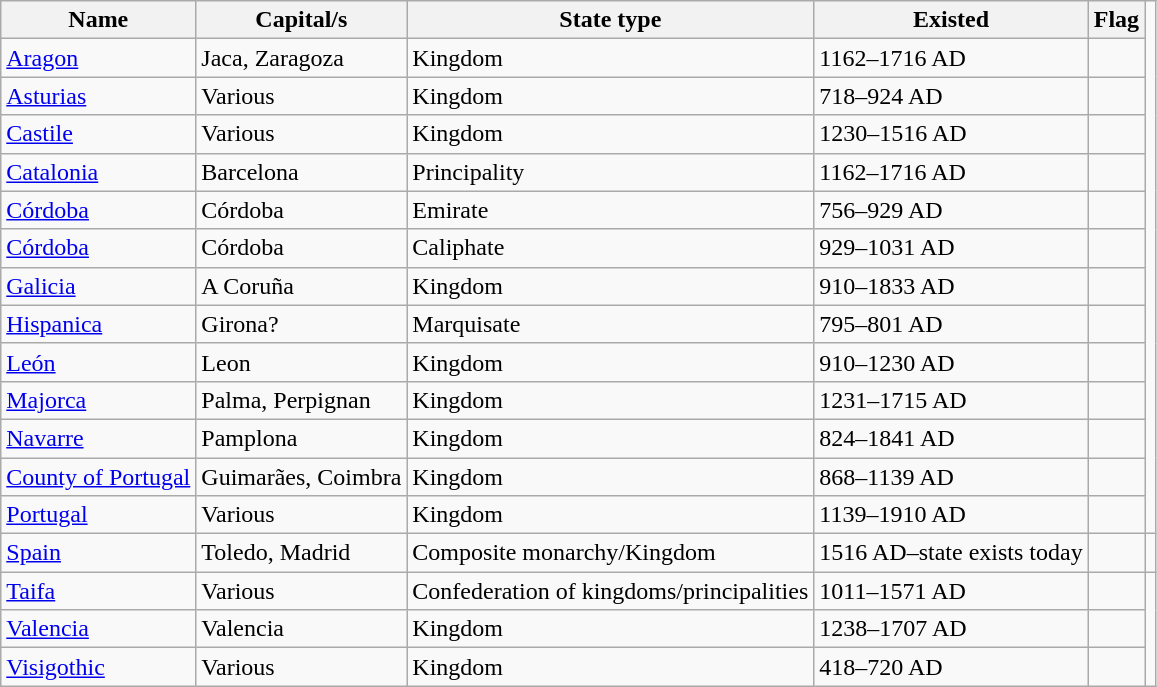<table class="wikitable sortable" border="1">
<tr>
<th>Name</th>
<th>Capital/s</th>
<th>State type</th>
<th>Existed</th>
<th>Flag</th>
</tr>
<tr>
<td><a href='#'>Aragon</a></td>
<td>Jaca, Zaragoza</td>
<td>Kingdom</td>
<td>1162–1716 AD</td>
<td></td>
</tr>
<tr>
<td><a href='#'>Asturias</a></td>
<td>Various</td>
<td>Kingdom</td>
<td>718–924 AD</td>
<td></td>
</tr>
<tr>
<td><a href='#'>Castile</a></td>
<td>Various</td>
<td>Kingdom</td>
<td>1230–1516 AD</td>
<td></td>
</tr>
<tr>
<td><a href='#'>Catalonia</a></td>
<td>Barcelona</td>
<td>Principality</td>
<td>1162–1716 AD</td>
<td></td>
</tr>
<tr>
<td><a href='#'>Córdoba</a></td>
<td>Córdoba</td>
<td>Emirate</td>
<td>756–929 AD</td>
<td></td>
</tr>
<tr>
<td><a href='#'>Córdoba</a></td>
<td>Córdoba</td>
<td>Caliphate</td>
<td>929–1031 AD</td>
<td></td>
</tr>
<tr>
<td><a href='#'>Galicia</a></td>
<td>A Coruña</td>
<td>Kingdom</td>
<td>910–1833 AD</td>
<td></td>
</tr>
<tr>
<td><a href='#'>Hispanica</a></td>
<td>Girona?</td>
<td>Marquisate</td>
<td>795–801 AD</td>
<td></td>
</tr>
<tr>
<td><a href='#'>León</a></td>
<td>Leon</td>
<td>Kingdom</td>
<td>910–1230 AD</td>
<td></td>
</tr>
<tr>
<td><a href='#'>Majorca</a></td>
<td>Palma, Perpignan</td>
<td>Kingdom</td>
<td>1231–1715 AD</td>
<td></td>
</tr>
<tr>
<td><a href='#'>Navarre</a></td>
<td>Pamplona</td>
<td>Kingdom</td>
<td>824–1841 AD</td>
<td></td>
</tr>
<tr>
<td><a href='#'>County of Portugal</a></td>
<td>Guimarães, Coimbra</td>
<td>Kingdom</td>
<td>868–1139 AD</td>
<td></td>
</tr>
<tr>
<td><a href='#'>Portugal</a></td>
<td>Various</td>
<td>Kingdom</td>
<td>1139–1910 AD</td>
<td></td>
</tr>
<tr>
<td><a href='#'>Spain</a></td>
<td>Toledo, Madrid</td>
<td>Composite monarchy/Kingdom</td>
<td>1516 AD–state exists today</td>
<td></td>
<td></td>
</tr>
<tr>
<td><a href='#'>Taifa</a></td>
<td>Various</td>
<td>Confederation of kingdoms/principalities</td>
<td>1011–1571 AD</td>
<td></td>
</tr>
<tr>
<td><a href='#'>Valencia</a></td>
<td>Valencia</td>
<td>Kingdom</td>
<td>1238–1707 AD</td>
<td></td>
</tr>
<tr>
<td><a href='#'>Visigothic</a></td>
<td>Various</td>
<td>Kingdom</td>
<td>418–720 AD</td>
<td></td>
</tr>
</table>
